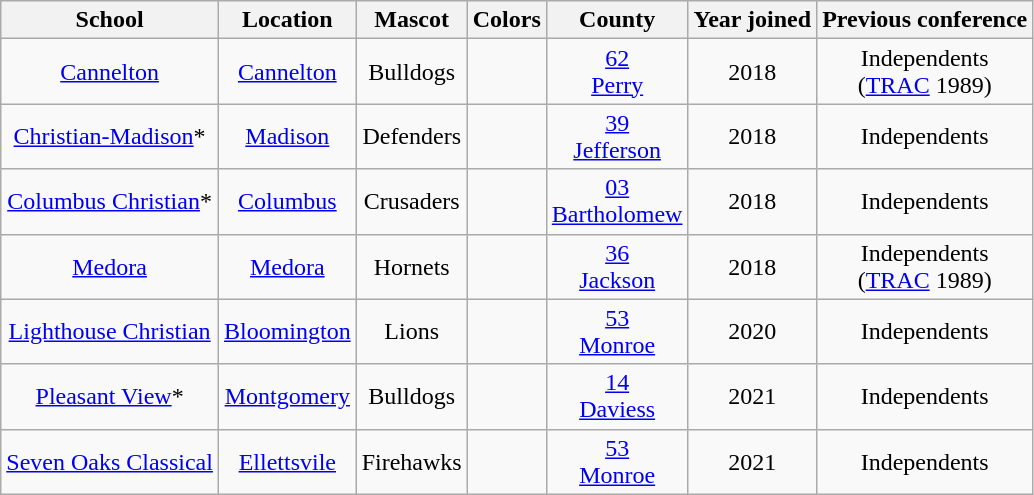<table class="wikitable" style="text-align:center;">
<tr>
<th>School</th>
<th>Location</th>
<th>Mascot</th>
<th>Colors</th>
<th>County</th>
<th>Year joined</th>
<th>Previous conference</th>
</tr>
<tr>
<td><a href='#'>Cannelton</a></td>
<td><a href='#'>Cannelton</a></td>
<td>Bulldogs</td>
<td> </td>
<td><a href='#'>62<br>Perry</a></td>
<td>2018</td>
<td>Independents<br>(<a href='#'>TRAC</a> 1989)</td>
</tr>
<tr>
<td><a href='#'>Christian-Madison</a>*</td>
<td><a href='#'>Madison</a></td>
<td>Defenders</td>
<td> </td>
<td><a href='#'>39<br>Jefferson</a></td>
<td>2018</td>
<td>Independents</td>
</tr>
<tr>
<td><a href='#'>Columbus Christian</a>*</td>
<td><a href='#'>Columbus</a></td>
<td>Crusaders</td>
<td> </td>
<td><a href='#'>03<br>Bartholomew</a></td>
<td>2018</td>
<td>Independents</td>
</tr>
<tr>
<td><a href='#'>Medora</a></td>
<td><a href='#'>Medora</a></td>
<td>Hornets</td>
<td> </td>
<td><a href='#'>36<br>Jackson</a></td>
<td>2018</td>
<td>Independents<br>(<a href='#'>TRAC</a> 1989)</td>
</tr>
<tr>
<td><a href='#'>Lighthouse Christian</a></td>
<td><a href='#'>Bloomington</a></td>
<td>Lions</td>
<td> </td>
<td><a href='#'>53</a><br><a href='#'>Monroe</a></td>
<td>2020</td>
<td>Independents</td>
</tr>
<tr>
<td><a href='#'>Pleasant View</a>*</td>
<td><a href='#'>Montgomery</a></td>
<td>Bulldogs</td>
<td> </td>
<td><a href='#'>14<br>Daviess</a></td>
<td>2021</td>
<td>Independents</td>
</tr>
<tr>
<td><a href='#'>Seven Oaks Classical</a></td>
<td><a href='#'>Ellettsvile</a></td>
<td>Firehawks</td>
<td> </td>
<td><a href='#'>53<br>Monroe</a></td>
<td>2021</td>
<td>Independents</td>
</tr>
</table>
